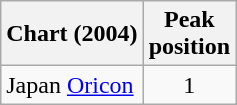<table class="wikitable">
<tr>
<th>Chart (2004)</th>
<th>Peak<br>position</th>
</tr>
<tr>
<td>Japan <a href='#'>Oricon</a></td>
<td align="center">1</td>
</tr>
</table>
